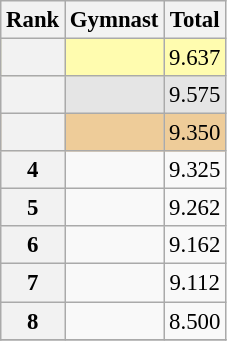<table class="wikitable sortable" style="text-align:center; font-size:95%">
<tr>
<th scope=col>Rank</th>
<th scope=col>Gymnast</th>
<th scope=col>Total</th>
</tr>
<tr bgcolor=fffcaf>
<th scope=row style="text-align:center"></th>
<td align=left></td>
<td>9.637</td>
</tr>
<tr bgcolor=e5e5e5>
<th scope=row style="text-align:center"></th>
<td align=left></td>
<td>9.575</td>
</tr>
<tr bgcolor=eecc99>
<th scope=row style="text-align:center"></th>
<td align=left></td>
<td>9.350</td>
</tr>
<tr>
<th scope=row style="text-align:center">4</th>
<td align=left></td>
<td>9.325</td>
</tr>
<tr>
<th scope=row style="text-align:center">5</th>
<td align=left></td>
<td>9.262</td>
</tr>
<tr>
<th scope=row style="text-align:center">6</th>
<td align=left></td>
<td>9.162</td>
</tr>
<tr>
<th scope=row style="text-align:center">7</th>
<td align=left></td>
<td>9.112</td>
</tr>
<tr>
<th scope=row style="text-align:center">8</th>
<td align=left></td>
<td>8.500</td>
</tr>
<tr>
</tr>
</table>
